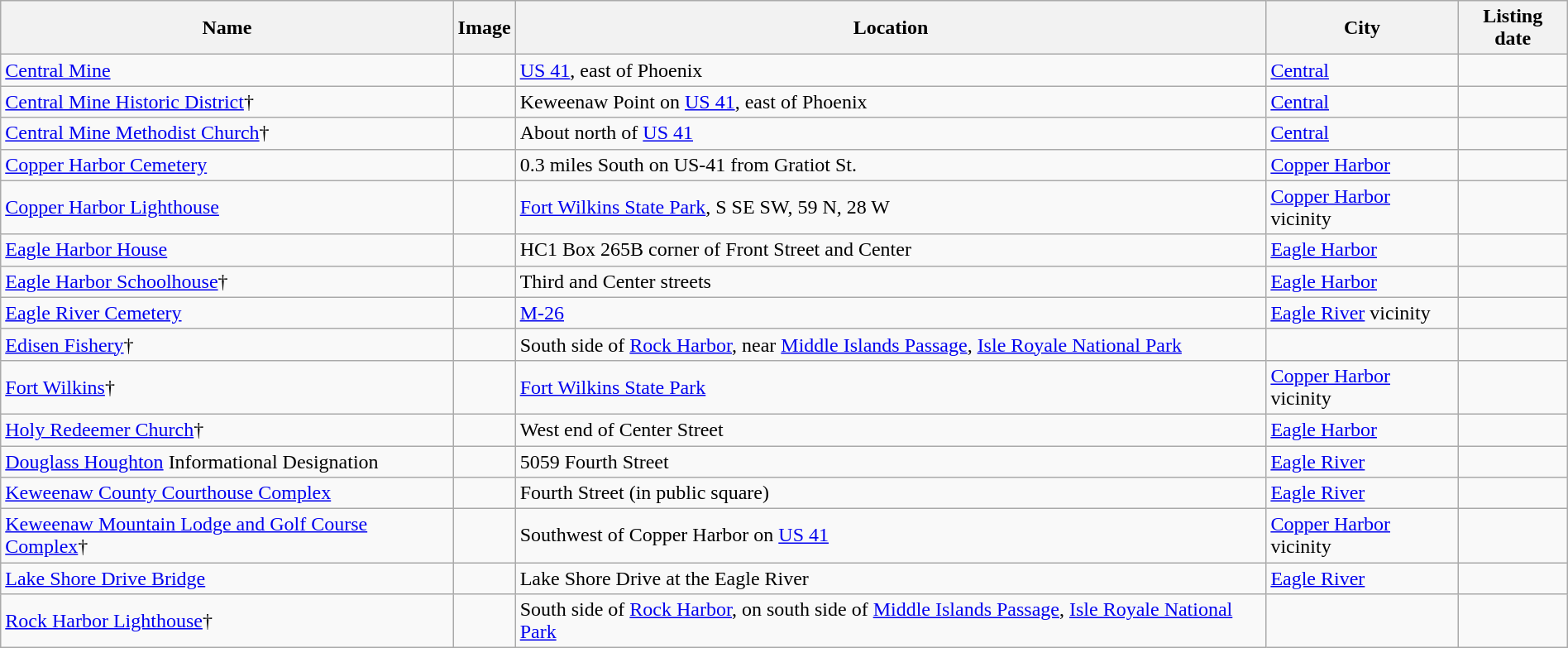<table class="wikitable sortable" style="width:100%">
<tr>
<th>Name</th>
<th>Image</th>
<th>Location</th>
<th>City</th>
<th>Listing date</th>
</tr>
<tr>
<td><a href='#'>Central Mine</a></td>
<td></td>
<td><a href='#'>US 41</a>,  east of Phoenix</td>
<td><a href='#'>Central</a></td>
<td></td>
</tr>
<tr>
<td><a href='#'>Central Mine Historic District</a>†</td>
<td></td>
<td>Keweenaw Point on <a href='#'>US 41</a>,  east of Phoenix</td>
<td><a href='#'>Central</a></td>
<td></td>
</tr>
<tr>
<td><a href='#'>Central Mine Methodist Church</a>†</td>
<td></td>
<td>About  north of <a href='#'>US 41</a></td>
<td><a href='#'>Central</a></td>
<td></td>
</tr>
<tr>
<td><a href='#'>Copper Harbor Cemetery</a></td>
<td></td>
<td>0.3 miles South on US-41 from Gratiot St.</td>
<td><a href='#'>Copper Harbor</a></td>
<td></td>
</tr>
<tr>
<td><a href='#'>Copper Harbor Lighthouse</a></td>
<td></td>
<td><a href='#'>Fort Wilkins State Park</a>, S SE SW, 59 N, 28 W</td>
<td><a href='#'>Copper Harbor</a> vicinity</td>
<td></td>
</tr>
<tr>
<td><a href='#'>Eagle Harbor House</a></td>
<td></td>
<td>HC1 Box 265B corner of Front Street and Center</td>
<td><a href='#'>Eagle Harbor</a></td>
<td></td>
</tr>
<tr>
<td><a href='#'>Eagle Harbor Schoolhouse</a>†</td>
<td></td>
<td>Third and Center streets</td>
<td><a href='#'>Eagle Harbor</a></td>
<td></td>
</tr>
<tr>
<td><a href='#'>Eagle River Cemetery</a></td>
<td></td>
<td><a href='#'>M-26</a></td>
<td><a href='#'>Eagle River</a> vicinity</td>
<td></td>
</tr>
<tr>
<td><a href='#'>Edisen Fishery</a>†</td>
<td></td>
<td>South side of <a href='#'>Rock Harbor</a>, near <a href='#'>Middle Islands Passage</a>, <a href='#'>Isle Royale National Park</a></td>
<td></td>
<td></td>
</tr>
<tr>
<td><a href='#'>Fort Wilkins</a>†</td>
<td></td>
<td><a href='#'>Fort Wilkins State Park</a></td>
<td><a href='#'>Copper Harbor</a> vicinity</td>
<td></td>
</tr>
<tr>
<td><a href='#'>Holy Redeemer Church</a>†</td>
<td></td>
<td>West end of Center Street</td>
<td><a href='#'>Eagle Harbor</a></td>
<td></td>
</tr>
<tr>
<td><a href='#'>Douglass Houghton</a> Informational Designation</td>
<td></td>
<td>5059 Fourth Street</td>
<td><a href='#'>Eagle River</a></td>
<td></td>
</tr>
<tr>
<td><a href='#'>Keweenaw County Courthouse Complex</a></td>
<td></td>
<td>Fourth Street (in public square)</td>
<td><a href='#'>Eagle River</a></td>
<td></td>
</tr>
<tr>
<td><a href='#'>Keweenaw Mountain Lodge and Golf Course Complex</a>†</td>
<td></td>
<td>Southwest of Copper Harbor on <a href='#'>US 41</a></td>
<td><a href='#'>Copper Harbor</a> vicinity</td>
<td></td>
</tr>
<tr>
<td><a href='#'>Lake Shore Drive Bridge</a></td>
<td></td>
<td>Lake Shore Drive at the Eagle River</td>
<td><a href='#'>Eagle River</a></td>
<td></td>
</tr>
<tr>
<td><a href='#'>Rock Harbor Lighthouse</a>†</td>
<td></td>
<td>South side of <a href='#'>Rock Harbor</a>, on south side of <a href='#'>Middle Islands Passage</a>, <a href='#'>Isle Royale National Park</a></td>
<td></td>
<td></td>
</tr>
</table>
